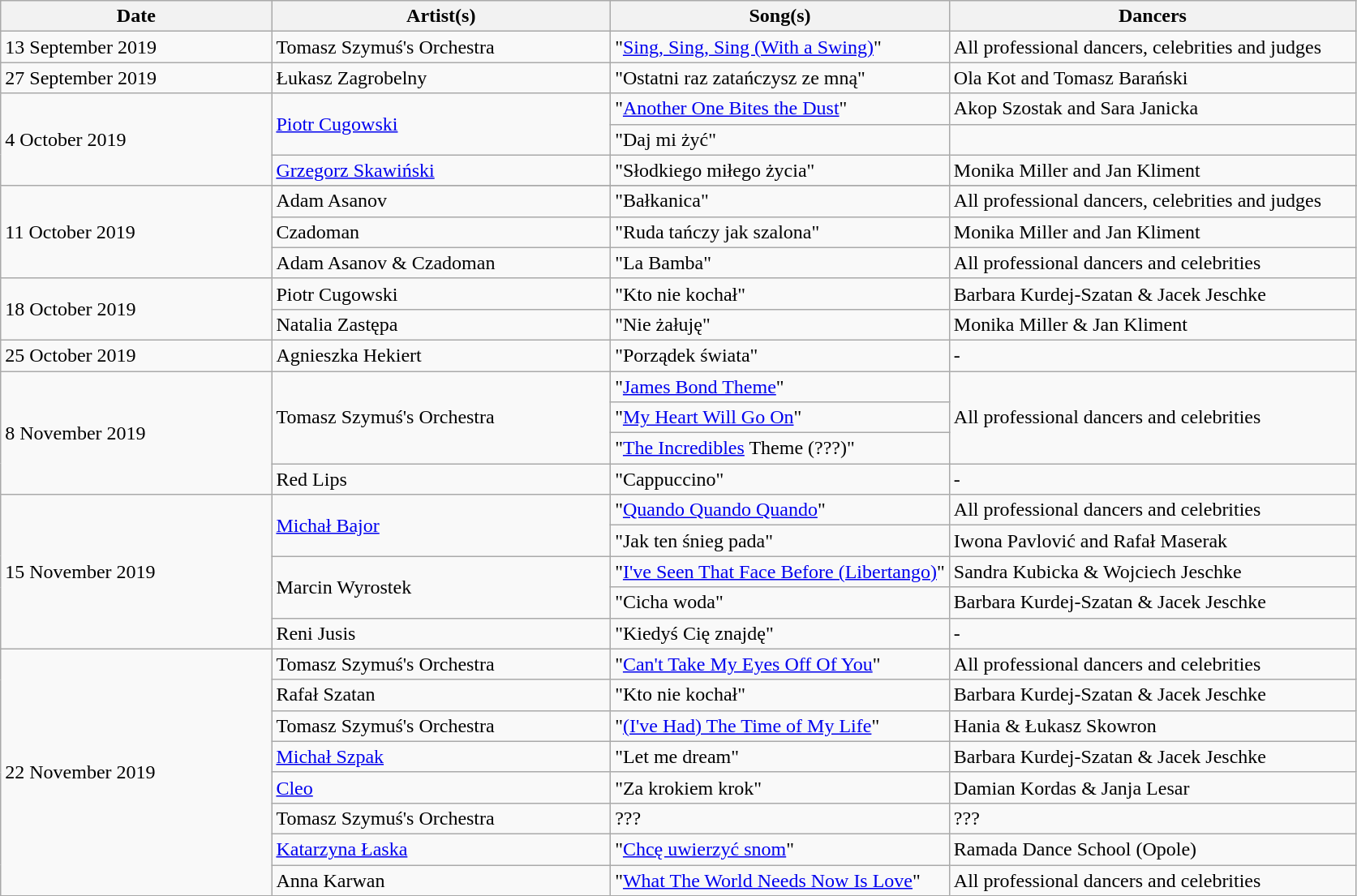<table class="wikitable">
<tr>
<th style="width: 20%">Date</th>
<th style="width: 25%">Artist(s)</th>
<th style="width: 25%">Song(s)</th>
<th>Dancers</th>
</tr>
<tr>
<td>13 September 2019</td>
<td>Tomasz Szymuś's Orchestra</td>
<td>"<a href='#'>Sing, Sing, Sing (With a Swing)</a>"</td>
<td>All professional dancers, celebrities and judges</td>
</tr>
<tr>
<td>27 September 2019</td>
<td>Łukasz Zagrobelny</td>
<td>"Ostatni raz zatańczysz ze mną"</td>
<td>Ola Kot and Tomasz Barański</td>
</tr>
<tr>
<td rowspan="3">4 October 2019</td>
<td rowspan="2"><a href='#'>Piotr Cugowski</a></td>
<td>"<a href='#'>Another One Bites the Dust</a>"</td>
<td>Akop Szostak and Sara Janicka</td>
</tr>
<tr>
<td>"Daj mi żyć"</td>
<td></td>
</tr>
<tr>
<td><a href='#'>Grzegorz Skawiński</a></td>
<td>"Słodkiego miłego życia"</td>
<td>Monika Miller and Jan Kliment</td>
</tr>
<tr>
<td rowspan="4">11 October 2019</td>
</tr>
<tr>
<td>Adam Asanov</td>
<td>"Bałkanica"</td>
<td>All professional dancers, celebrities and judges</td>
</tr>
<tr>
<td>Czadoman</td>
<td>"Ruda tańczy jak szalona"</td>
<td>Monika Miller and Jan Kliment</td>
</tr>
<tr>
<td>Adam Asanov & Czadoman</td>
<td>"La Bamba"</td>
<td>All professional dancers and celebrities</td>
</tr>
<tr>
<td rowspan="2">18 October 2019</td>
<td>Piotr Cugowski</td>
<td>"Kto nie kochał"</td>
<td>Barbara Kurdej-Szatan & Jacek Jeschke</td>
</tr>
<tr>
<td>Natalia Zastępa</td>
<td>"Nie żałuję"</td>
<td>Monika Miller & Jan Kliment</td>
</tr>
<tr>
<td>25 October 2019</td>
<td>Agnieszka Hekiert</td>
<td>"Porządek świata"</td>
<td>-</td>
</tr>
<tr>
<td rowspan="4">8 November 2019</td>
<td rowspan="3">Tomasz Szymuś's Orchestra</td>
<td>"<a href='#'>James Bond Theme</a>"</td>
<td rowspan="3">All professional dancers and celebrities</td>
</tr>
<tr>
<td>"<a href='#'>My Heart Will Go On</a>"</td>
</tr>
<tr>
<td>"<a href='#'>The Incredibles</a> Theme (???)"</td>
</tr>
<tr>
<td>Red Lips</td>
<td>"Cappuccino"</td>
<td>-</td>
</tr>
<tr>
<td rowspan="5">15 November 2019</td>
<td rowspan="2"><a href='#'>Michał Bajor</a></td>
<td>"<a href='#'>Quando Quando Quando</a>"</td>
<td>All professional dancers and celebrities</td>
</tr>
<tr>
<td>"Jak ten śnieg pada"</td>
<td>Iwona Pavlović and Rafał Maserak</td>
</tr>
<tr>
<td rowspan="2">Marcin Wyrostek</td>
<td>"<a href='#'>I've Seen That Face Before (Libertango)</a>"</td>
<td>Sandra Kubicka & Wojciech Jeschke</td>
</tr>
<tr>
<td>"Cicha woda"</td>
<td>Barbara Kurdej-Szatan & Jacek Jeschke</td>
</tr>
<tr>
<td>Reni Jusis</td>
<td>"Kiedyś Cię znajdę"</td>
<td>-</td>
</tr>
<tr>
<td rowspan="8">22 November 2019</td>
<td>Tomasz Szymuś's Orchestra</td>
<td>"<a href='#'>Can't Take My Eyes Off Of You</a>"</td>
<td>All professional dancers and celebrities</td>
</tr>
<tr>
<td>Rafał Szatan</td>
<td>"Kto nie kochał"</td>
<td>Barbara Kurdej-Szatan & Jacek Jeschke</td>
</tr>
<tr>
<td>Tomasz Szymuś's Orchestra</td>
<td>"<a href='#'>(I've Had) The Time of My Life</a>"</td>
<td>Hania & Łukasz Skowron</td>
</tr>
<tr>
<td><a href='#'>Michał Szpak</a></td>
<td>"Let me dream"</td>
<td>Barbara Kurdej-Szatan & Jacek Jeschke</td>
</tr>
<tr>
<td><a href='#'>Cleo</a></td>
<td>"Za krokiem krok"</td>
<td>Damian Kordas & Janja Lesar</td>
</tr>
<tr>
<td>Tomasz Szymuś's Orchestra</td>
<td>???</td>
<td>???</td>
</tr>
<tr>
<td><a href='#'>Katarzyna Łaska</a></td>
<td>"<a href='#'>Chcę uwierzyć snom</a>"</td>
<td>Ramada Dance School (Opole)</td>
</tr>
<tr>
<td>Anna Karwan</td>
<td>"<a href='#'>What The World Needs Now Is Love</a>"</td>
<td>All professional dancers and celebrities</td>
</tr>
</table>
